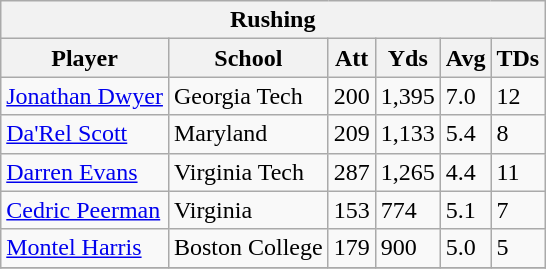<table class="wikitable">
<tr>
<th colspan="6" align="center">Rushing</th>
</tr>
<tr>
<th>Player</th>
<th>School</th>
<th>Att</th>
<th>Yds</th>
<th>Avg</th>
<th>TDs</th>
</tr>
<tr>
<td><a href='#'>Jonathan Dwyer</a></td>
<td>Georgia Tech</td>
<td>200</td>
<td>1,395</td>
<td>7.0</td>
<td>12</td>
</tr>
<tr>
<td><a href='#'>Da'Rel Scott</a></td>
<td>Maryland</td>
<td>209</td>
<td>1,133</td>
<td>5.4</td>
<td>8</td>
</tr>
<tr>
<td><a href='#'>Darren Evans</a></td>
<td>Virginia Tech</td>
<td>287</td>
<td>1,265</td>
<td>4.4</td>
<td>11</td>
</tr>
<tr>
<td><a href='#'>Cedric Peerman</a></td>
<td>Virginia</td>
<td>153</td>
<td>774</td>
<td>5.1</td>
<td>7</td>
</tr>
<tr>
<td><a href='#'>Montel Harris</a></td>
<td>Boston College</td>
<td>179</td>
<td>900</td>
<td>5.0</td>
<td>5</td>
</tr>
<tr>
</tr>
</table>
